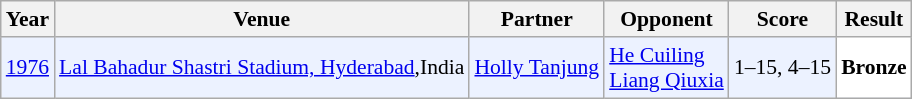<table class="sortable wikitable" style="font-size:90%;">
<tr>
<th>Year</th>
<th>Venue</th>
<th>Partner</th>
<th>Opponent</th>
<th>Score</th>
<th>Result</th>
</tr>
<tr style="background:#ECF2FF">
<td align="center"><a href='#'>1976</a></td>
<td align="left"><a href='#'>Lal Bahadur Shastri Stadium, Hyderabad</a>,India</td>
<td align="left"> <a href='#'>Holly Tanjung</a></td>
<td align="left"> <a href='#'>He Cuiling</a><br> <a href='#'>Liang Qiuxia</a></td>
<td align="left">1–15, 4–15</td>
<td style="text-align:left; background:white"> <strong>Bronze</strong></td>
</tr>
</table>
